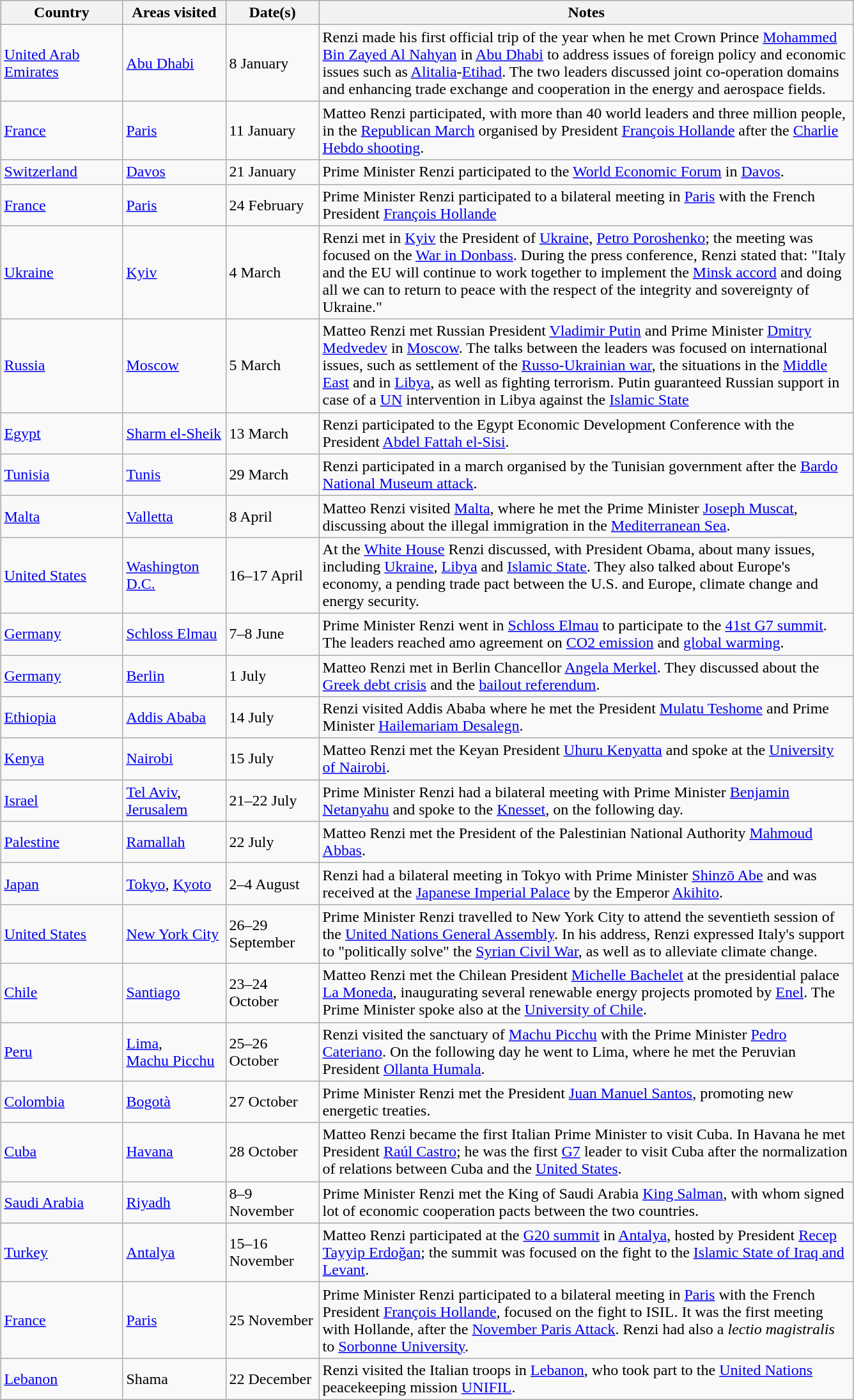<table class="wikitable" style="margin: 1em auto 1em auto">
<tr>
<th width=120>Country</th>
<th width=100>Areas visited</th>
<th width=90>Date(s)</th>
<th width=550>Notes</th>
</tr>
<tr>
<td> <a href='#'>United Arab Emirates</a></td>
<td><a href='#'>Abu Dhabi</a></td>
<td>8 January</td>
<td>Renzi made his first official trip of the year when he met Crown Prince <a href='#'>Mohammed Bin Zayed Al Nahyan</a> in <a href='#'>Abu Dhabi</a> to address issues of foreign policy and economic issues such as <a href='#'>Alitalia</a>-<a href='#'>Etihad</a>. The two leaders discussed joint co-operation domains and enhancing trade exchange and cooperation in the energy and aerospace fields.</td>
</tr>
<tr>
<td> <a href='#'>France</a></td>
<td><a href='#'>Paris</a></td>
<td>11 January</td>
<td> Matteo Renzi participated, with more than 40 world leaders and three million people, in the <a href='#'>Republican March</a> organised by President <a href='#'>François Hollande</a> after the <a href='#'>Charlie Hebdo shooting</a>.</td>
</tr>
<tr>
<td> <a href='#'>Switzerland</a></td>
<td><a href='#'>Davos</a></td>
<td>21 January</td>
<td> Prime Minister Renzi participated to the <a href='#'>World Economic Forum</a> in <a href='#'>Davos</a>.</td>
</tr>
<tr>
<td> <a href='#'>France</a></td>
<td><a href='#'>Paris</a></td>
<td>24 February</td>
<td> Prime Minister Renzi participated to a bilateral meeting in <a href='#'>Paris</a> with the French President <a href='#'>François Hollande</a></td>
</tr>
<tr>
<td> <a href='#'>Ukraine</a></td>
<td><a href='#'>Kyiv</a></td>
<td>4 March</td>
<td> Renzi met in <a href='#'>Kyiv</a> the President of <a href='#'>Ukraine</a>, <a href='#'>Petro Poroshenko</a>; the meeting was focused on the <a href='#'>War in Donbass</a>. During the press conference, Renzi stated that: "Italy and the EU will continue to work together to implement the <a href='#'>Minsk accord</a> and doing all we can to return to peace with the respect of the integrity and sovereignty of Ukraine."</td>
</tr>
<tr>
<td> <a href='#'>Russia</a></td>
<td><a href='#'>Moscow</a></td>
<td>5 March</td>
<td> Matteo Renzi met Russian President <a href='#'>Vladimir Putin</a> and Prime Minister <a href='#'>Dmitry Medvedev</a> in <a href='#'>Moscow</a>. The talks between the leaders was focused on international issues, such as settlement of the <a href='#'>Russo-Ukrainian war</a>, the situations in the <a href='#'>Middle East</a> and in <a href='#'>Libya</a>, as well as fighting terrorism. Putin guaranteed Russian support in case of a <a href='#'>UN</a> intervention in Libya against the <a href='#'>Islamic State</a></td>
</tr>
<tr>
<td> <a href='#'>Egypt</a></td>
<td><a href='#'>Sharm el-Sheik</a></td>
<td>13 March</td>
<td> Renzi participated to the Egypt Economic Development Conference with the President <a href='#'>Abdel Fattah el-Sisi</a>.</td>
</tr>
<tr>
<td> <a href='#'>Tunisia</a></td>
<td><a href='#'>Tunis</a></td>
<td>29 March</td>
<td> Renzi participated in a march organised by the Tunisian government after the <a href='#'>Bardo National Museum attack</a>.</td>
</tr>
<tr>
<td> <a href='#'>Malta</a></td>
<td><a href='#'>Valletta</a></td>
<td>8 April</td>
<td> Matteo Renzi visited <a href='#'>Malta</a>, where he met the Prime Minister <a href='#'>Joseph Muscat</a>, discussing about the illegal immigration in the <a href='#'>Mediterranean Sea</a>.</td>
</tr>
<tr>
<td> <a href='#'>United States</a></td>
<td><a href='#'>Washington D.C.</a></td>
<td>16–17 April</td>
<td> At the <a href='#'>White House</a> Renzi discussed, with President Obama, about many issues, including <a href='#'>Ukraine</a>, <a href='#'>Libya</a> and <a href='#'>Islamic State</a>. They also talked about Europe's economy, a pending trade pact between the U.S. and Europe, climate change and energy security.</td>
</tr>
<tr>
<td> <a href='#'>Germany</a></td>
<td><a href='#'>Schloss Elmau</a></td>
<td>7–8 June</td>
<td> Prime Minister Renzi went in <a href='#'>Schloss Elmau</a> to participate to the <a href='#'>41st G7 summit</a>. The leaders reached amo agreement on <a href='#'>CO2 emission</a> and <a href='#'>global warming</a>.</td>
</tr>
<tr>
<td> <a href='#'>Germany</a></td>
<td><a href='#'>Berlin</a></td>
<td>1 July</td>
<td> Matteo Renzi met in Berlin Chancellor <a href='#'>Angela Merkel</a>. They discussed about the <a href='#'>Greek debt crisis</a> and the <a href='#'>bailout referendum</a>.</td>
</tr>
<tr>
<td> <a href='#'>Ethiopia</a></td>
<td><a href='#'>Addis Ababa</a></td>
<td>14 July</td>
<td> Renzi visited Addis Ababa where he met the President <a href='#'>Mulatu Teshome</a> and Prime Minister <a href='#'>Hailemariam Desalegn</a>.</td>
</tr>
<tr>
<td> <a href='#'>Kenya</a></td>
<td><a href='#'>Nairobi</a></td>
<td>15 July</td>
<td> Matteo Renzi met the Keyan President <a href='#'>Uhuru Kenyatta</a> and spoke at the <a href='#'>University of Nairobi</a>.</td>
</tr>
<tr>
<td> <a href='#'>Israel</a></td>
<td><a href='#'>Tel Aviv</a>, <a href='#'>Jerusalem</a></td>
<td>21–22 July</td>
<td> Prime Minister Renzi had a bilateral meeting with Prime Minister <a href='#'>Benjamin Netanyahu</a> and spoke to the <a href='#'>Knesset</a>, on the following day.</td>
</tr>
<tr>
<td> <a href='#'>Palestine</a></td>
<td><a href='#'>Ramallah</a></td>
<td>22 July</td>
<td> Matteo Renzi met the President of the Palestinian National Authority <a href='#'>Mahmoud Abbas</a>.</td>
</tr>
<tr>
<td> <a href='#'>Japan</a></td>
<td><a href='#'>Tokyo</a>, <a href='#'>Kyoto</a></td>
<td>2–4 August</td>
<td> Renzi had a bilateral meeting in Tokyo with Prime Minister <a href='#'>Shinzō Abe</a> and was received at the <a href='#'>Japanese Imperial Palace</a> by the Emperor <a href='#'>Akihito</a>.</td>
</tr>
<tr>
<td> <a href='#'>United States</a></td>
<td><a href='#'>New York City</a></td>
<td>26–29 September</td>
<td> Prime Minister Renzi travelled to New York City to attend the seventieth session of the <a href='#'>United Nations General Assembly</a>. In his address, Renzi expressed Italy's support to "politically solve" the <a href='#'>Syrian Civil War</a>, as well as to alleviate climate change.</td>
</tr>
<tr>
<td> <a href='#'>Chile</a></td>
<td><a href='#'>Santiago</a></td>
<td>23–24 October</td>
<td> Matteo Renzi met the Chilean President <a href='#'>Michelle Bachelet</a> at the presidential palace <a href='#'>La Moneda</a>, inaugurating several renewable energy projects promoted by <a href='#'>Enel</a>. The Prime Minister spoke also at the <a href='#'>University of Chile</a>.</td>
</tr>
<tr>
<td> <a href='#'>Peru</a></td>
<td><a href='#'>Lima</a>,<br><a href='#'>Machu Picchu</a></td>
<td>25–26 October</td>
<td> Renzi visited the sanctuary of <a href='#'>Machu Picchu</a> with the Prime Minister <a href='#'>Pedro Cateriano</a>. On the following day he went to Lima, where he met the Peruvian President <a href='#'>Ollanta Humala</a>.</td>
</tr>
<tr>
<td> <a href='#'>Colombia</a></td>
<td><a href='#'>Bogotà</a></td>
<td>27 October</td>
<td> Prime Minister Renzi met the President <a href='#'>Juan Manuel Santos</a>, promoting new energetic treaties.</td>
</tr>
<tr>
<td> <a href='#'>Cuba</a></td>
<td><a href='#'>Havana</a></td>
<td>28 October</td>
<td>Matteo Renzi became the first Italian Prime Minister to visit Cuba. In Havana he met President <a href='#'>Raúl Castro</a>; he was the first <a href='#'>G7</a> leader to visit Cuba after the normalization of relations between Cuba and the <a href='#'>United States</a>.</td>
</tr>
<tr>
<td> <a href='#'>Saudi Arabia</a></td>
<td><a href='#'>Riyadh</a></td>
<td>8–9 November</td>
<td>Prime Minister Renzi met the King of Saudi Arabia <a href='#'>King Salman</a>, with whom signed lot of economic cooperation pacts between the two countries.</td>
</tr>
<tr>
<td> <a href='#'>Turkey</a></td>
<td><a href='#'>Antalya</a></td>
<td>15–16 November</td>
<td> Matteo Renzi participated at the <a href='#'>G20 summit</a> in <a href='#'>Antalya</a>, hosted by President <a href='#'>Recep Tayyip Erdoğan</a>; the summit was focused on the fight to the <a href='#'>Islamic State of Iraq and Levant</a>.</td>
</tr>
<tr>
<td> <a href='#'>France</a></td>
<td><a href='#'>Paris</a></td>
<td>25 November</td>
<td> Prime Minister Renzi participated to a bilateral meeting in <a href='#'>Paris</a> with the French President <a href='#'>François Hollande</a>, focused on the fight to ISIL. It was the first meeting with Hollande, after the <a href='#'>November Paris Attack</a>. Renzi had also a <em>lectio magistralis</em> to <a href='#'>Sorbonne University</a>.</td>
</tr>
<tr>
<td> <a href='#'>Lebanon</a></td>
<td>Shama</td>
<td>22 December</td>
<td> Renzi visited the Italian troops in <a href='#'>Lebanon</a>, who took part to the <a href='#'>United Nations</a> peacekeeping mission <a href='#'>UNIFIL</a>.</td>
</tr>
</table>
